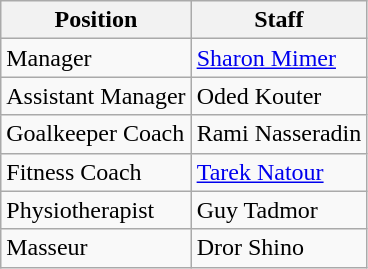<table class="wikitable">
<tr>
<th>Position</th>
<th>Staff</th>
</tr>
<tr>
<td>Manager</td>
<td> <a href='#'>Sharon Mimer</a></td>
</tr>
<tr>
<td>Assistant Manager</td>
<td> Oded Kouter</td>
</tr>
<tr>
<td>Goalkeeper Coach</td>
<td> Rami Nasseradin</td>
</tr>
<tr>
<td>Fitness Coach</td>
<td> <a href='#'>Tarek Natour</a></td>
</tr>
<tr>
<td>Physiotherapist</td>
<td> Guy Tadmor</td>
</tr>
<tr>
<td>Masseur</td>
<td> Dror Shino</td>
</tr>
</table>
